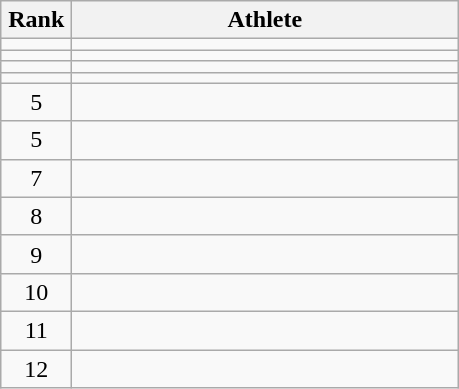<table class="wikitable" style="text-align: center;">
<tr>
<th width=40>Rank</th>
<th width=250>Athlete</th>
</tr>
<tr>
<td></td>
<td align="left"></td>
</tr>
<tr>
<td></td>
<td align="left"></td>
</tr>
<tr>
<td></td>
<td align="left"></td>
</tr>
<tr>
<td></td>
<td align="left"></td>
</tr>
<tr>
<td>5</td>
<td align="left"></td>
</tr>
<tr>
<td>5</td>
<td align="left"></td>
</tr>
<tr>
<td>7</td>
<td align="left"></td>
</tr>
<tr>
<td>8</td>
<td align="left"></td>
</tr>
<tr>
<td>9</td>
<td align="left"></td>
</tr>
<tr>
<td>10</td>
<td align="left"></td>
</tr>
<tr>
<td>11</td>
<td align="left"></td>
</tr>
<tr>
<td>12</td>
<td align="left"></td>
</tr>
</table>
